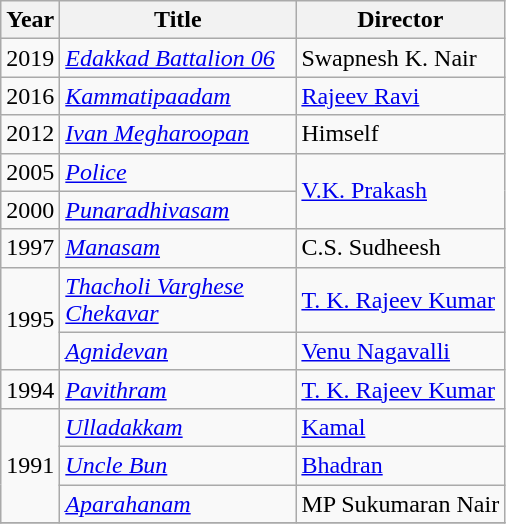<table class=wikitable>
<tr>
<th>Year</th>
<th width=150>Title</th>
<th>Director</th>
</tr>
<tr>
<td>2019</td>
<td><em><a href='#'>Edakkad Battalion 06</a></em></td>
<td>Swapnesh K. Nair</td>
</tr>
<tr>
<td>2016</td>
<td><em><a href='#'>Kammatipaadam</a></em></td>
<td><a href='#'>Rajeev Ravi</a></td>
</tr>
<tr>
<td>2012</td>
<td><em><a href='#'>Ivan Megharoopan</a></em></td>
<td>Himself</td>
</tr>
<tr>
<td>2005</td>
<td><em><a href='#'>Police</a></em></td>
<td rowspan=2><a href='#'>V.K. Prakash</a></td>
</tr>
<tr>
<td>2000</td>
<td><em><a href='#'>Punaradhivasam</a></em></td>
</tr>
<tr>
<td>1997</td>
<td><em><a href='#'>Manasam</a></em></td>
<td>C.S. Sudheesh</td>
</tr>
<tr>
<td rowspan=2>1995</td>
<td><em><a href='#'>Thacholi Varghese Chekavar</a></em></td>
<td><a href='#'>T. K. Rajeev Kumar</a></td>
</tr>
<tr>
<td><em><a href='#'>Agnidevan</a></em></td>
<td><a href='#'>Venu Nagavalli</a></td>
</tr>
<tr>
<td>1994</td>
<td><em><a href='#'>Pavithram</a></em></td>
<td><a href='#'>T. K. Rajeev Kumar</a></td>
</tr>
<tr>
<td rowspan=3>1991</td>
<td><em><a href='#'>Ulladakkam</a></em></td>
<td><a href='#'>Kamal</a></td>
</tr>
<tr>
<td><em><a href='#'>Uncle Bun</a></em></td>
<td><a href='#'>Bhadran</a></td>
</tr>
<tr>
<td><em><a href='#'>Aparahanam</a></em></td>
<td>MP Sukumaran Nair</td>
</tr>
<tr>
</tr>
</table>
